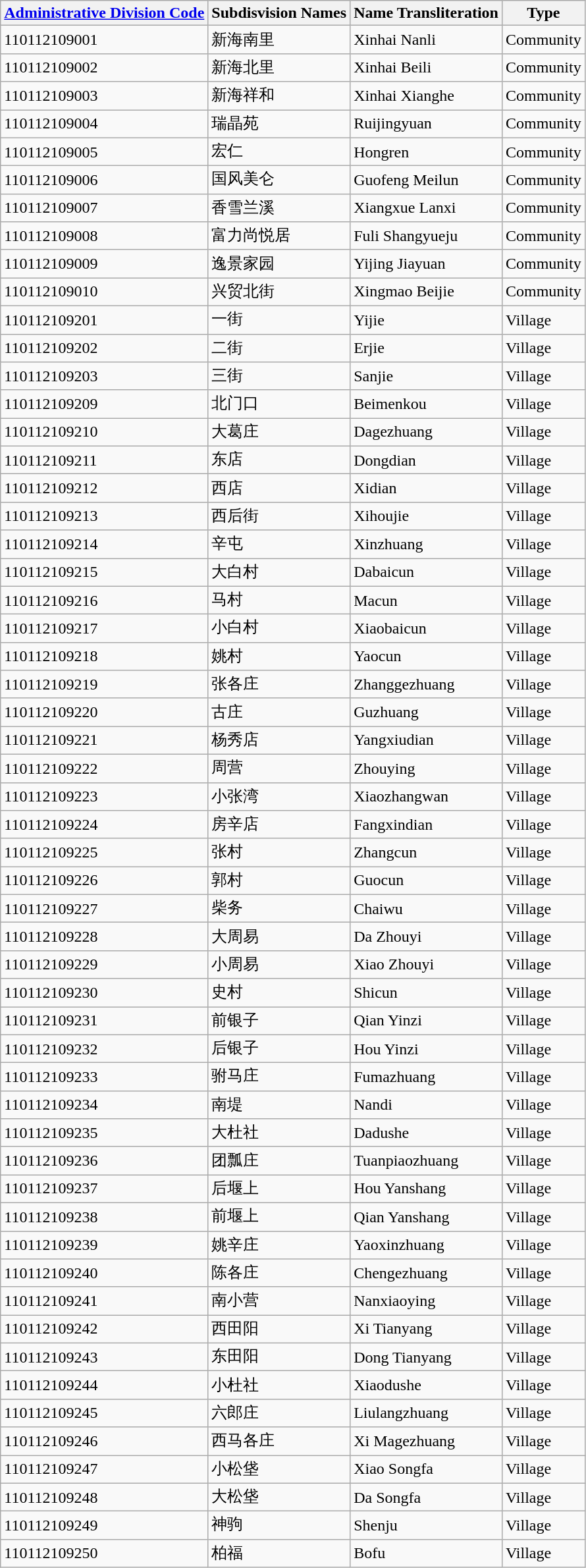<table class="wikitable sortable">
<tr>
<th><a href='#'>Administrative Division Code</a></th>
<th>Subdisvision Names</th>
<th>Name Transliteration</th>
<th>Type</th>
</tr>
<tr>
<td>110112109001</td>
<td>新海南里</td>
<td>Xinhai Nanli</td>
<td>Community</td>
</tr>
<tr>
<td>110112109002</td>
<td>新海北里</td>
<td>Xinhai Beili</td>
<td>Community</td>
</tr>
<tr>
<td>110112109003</td>
<td>新海祥和</td>
<td>Xinhai Xianghe</td>
<td>Community</td>
</tr>
<tr>
<td>110112109004</td>
<td>瑞晶苑</td>
<td>Ruijingyuan</td>
<td>Community</td>
</tr>
<tr>
<td>110112109005</td>
<td>宏仁</td>
<td>Hongren</td>
<td>Community</td>
</tr>
<tr>
<td>110112109006</td>
<td>国风美仑</td>
<td>Guofeng Meilun</td>
<td>Community</td>
</tr>
<tr>
<td>110112109007</td>
<td>香雪兰溪</td>
<td>Xiangxue Lanxi</td>
<td>Community</td>
</tr>
<tr>
<td>110112109008</td>
<td>富力尚悦居</td>
<td>Fuli Shangyueju</td>
<td>Community</td>
</tr>
<tr>
<td>110112109009</td>
<td>逸景家园</td>
<td>Yijing Jiayuan</td>
<td>Community</td>
</tr>
<tr>
<td>110112109010</td>
<td>兴贸北街</td>
<td>Xingmao Beijie</td>
<td>Community</td>
</tr>
<tr>
<td>110112109201</td>
<td>一街</td>
<td>Yijie</td>
<td>Village</td>
</tr>
<tr>
<td>110112109202</td>
<td>二街</td>
<td>Erjie</td>
<td>Village</td>
</tr>
<tr>
<td>110112109203</td>
<td>三街</td>
<td>Sanjie</td>
<td>Village</td>
</tr>
<tr>
<td>110112109209</td>
<td>北门口</td>
<td>Beimenkou</td>
<td>Village</td>
</tr>
<tr>
<td>110112109210</td>
<td>大葛庄</td>
<td>Dagezhuang</td>
<td>Village</td>
</tr>
<tr>
<td>110112109211</td>
<td>东店</td>
<td>Dongdian</td>
<td>Village</td>
</tr>
<tr>
<td>110112109212</td>
<td>西店</td>
<td>Xidian</td>
<td>Village</td>
</tr>
<tr>
<td>110112109213</td>
<td>西后街</td>
<td>Xihoujie</td>
<td>Village</td>
</tr>
<tr>
<td>110112109214</td>
<td>辛屯</td>
<td>Xinzhuang</td>
<td>Village</td>
</tr>
<tr>
<td>110112109215</td>
<td>大白村</td>
<td>Dabaicun</td>
<td>Village</td>
</tr>
<tr>
<td>110112109216</td>
<td>马村</td>
<td>Macun</td>
<td>Village</td>
</tr>
<tr>
<td>110112109217</td>
<td>小白村</td>
<td>Xiaobaicun</td>
<td>Village</td>
</tr>
<tr>
<td>110112109218</td>
<td>姚村</td>
<td>Yaocun</td>
<td>Village</td>
</tr>
<tr>
<td>110112109219</td>
<td>张各庄</td>
<td>Zhanggezhuang</td>
<td>Village</td>
</tr>
<tr>
<td>110112109220</td>
<td>古庄</td>
<td>Guzhuang</td>
<td>Village</td>
</tr>
<tr>
<td>110112109221</td>
<td>杨秀店</td>
<td>Yangxiudian</td>
<td>Village</td>
</tr>
<tr>
<td>110112109222</td>
<td>周营</td>
<td>Zhouying</td>
<td>Village</td>
</tr>
<tr>
<td>110112109223</td>
<td>小张湾</td>
<td>Xiaozhangwan</td>
<td>Village</td>
</tr>
<tr>
<td>110112109224</td>
<td>房辛店</td>
<td>Fangxindian</td>
<td>Village</td>
</tr>
<tr>
<td>110112109225</td>
<td>张村</td>
<td>Zhangcun</td>
<td>Village</td>
</tr>
<tr>
<td>110112109226</td>
<td>郭村</td>
<td>Guocun</td>
<td>Village</td>
</tr>
<tr>
<td>110112109227</td>
<td>柴务</td>
<td>Chaiwu</td>
<td>Village</td>
</tr>
<tr>
<td>110112109228</td>
<td>大周易</td>
<td>Da Zhouyi</td>
<td>Village</td>
</tr>
<tr>
<td>110112109229</td>
<td>小周易</td>
<td>Xiao Zhouyi</td>
<td>Village</td>
</tr>
<tr>
<td>110112109230</td>
<td>史村</td>
<td>Shicun</td>
<td>Village</td>
</tr>
<tr>
<td>110112109231</td>
<td>前银子</td>
<td>Qian Yinzi</td>
<td>Village</td>
</tr>
<tr>
<td>110112109232</td>
<td>后银子</td>
<td>Hou Yinzi</td>
<td>Village</td>
</tr>
<tr>
<td>110112109233</td>
<td>驸马庄</td>
<td>Fumazhuang</td>
<td>Village</td>
</tr>
<tr>
<td>110112109234</td>
<td>南堤</td>
<td>Nandi</td>
<td>Village</td>
</tr>
<tr>
<td>110112109235</td>
<td>大杜社</td>
<td>Dadushe</td>
<td>Village</td>
</tr>
<tr>
<td>110112109236</td>
<td>团瓢庄</td>
<td>Tuanpiaozhuang</td>
<td>Village</td>
</tr>
<tr>
<td>110112109237</td>
<td>后堰上</td>
<td>Hou Yanshang</td>
<td>Village</td>
</tr>
<tr>
<td>110112109238</td>
<td>前堰上</td>
<td>Qian Yanshang</td>
<td>Village</td>
</tr>
<tr>
<td>110112109239</td>
<td>姚辛庄</td>
<td>Yaoxinzhuang</td>
<td>Village</td>
</tr>
<tr>
<td>110112109240</td>
<td>陈各庄</td>
<td>Chengezhuang</td>
<td>Village</td>
</tr>
<tr>
<td>110112109241</td>
<td>南小营</td>
<td>Nanxiaoying</td>
<td>Village</td>
</tr>
<tr>
<td>110112109242</td>
<td>西田阳</td>
<td>Xi Tianyang</td>
<td>Village</td>
</tr>
<tr>
<td>110112109243</td>
<td>东田阳</td>
<td>Dong Tianyang</td>
<td>Village</td>
</tr>
<tr>
<td>110112109244</td>
<td>小杜社</td>
<td>Xiaodushe</td>
<td>Village</td>
</tr>
<tr>
<td>110112109245</td>
<td>六郎庄</td>
<td>Liulangzhuang</td>
<td>Village</td>
</tr>
<tr>
<td>110112109246</td>
<td>西马各庄</td>
<td>Xi Magezhuang</td>
<td>Village</td>
</tr>
<tr>
<td>110112109247</td>
<td>小松垡</td>
<td>Xiao Songfa</td>
<td>Village</td>
</tr>
<tr>
<td>110112109248</td>
<td>大松垡</td>
<td>Da Songfa</td>
<td>Village</td>
</tr>
<tr>
<td>110112109249</td>
<td>神驹</td>
<td>Shenju</td>
<td>Village</td>
</tr>
<tr>
<td>110112109250</td>
<td>柏福</td>
<td>Bofu</td>
<td>Village</td>
</tr>
</table>
